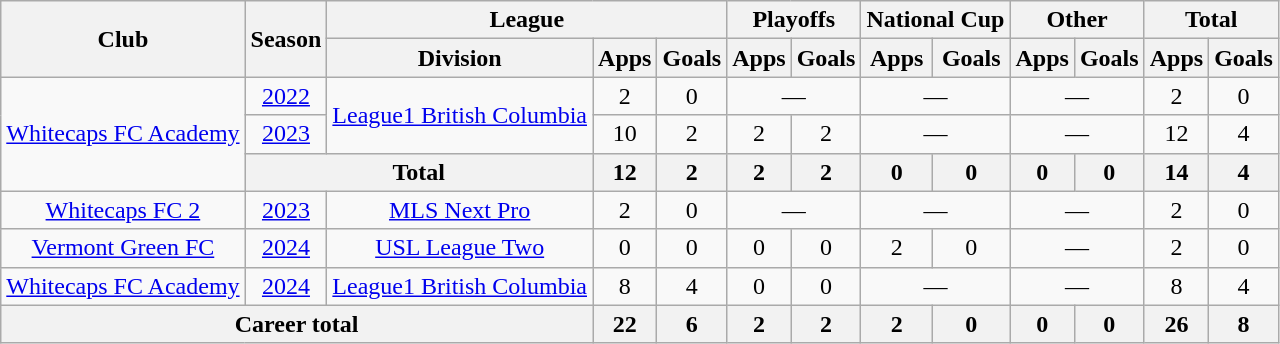<table class="wikitable" style="text-align: center">
<tr>
<th rowspan="2">Club</th>
<th rowspan="2">Season</th>
<th colspan="3">League</th>
<th colspan="2">Playoffs</th>
<th colspan="2">National Cup</th>
<th colspan="2">Other</th>
<th colspan="2">Total</th>
</tr>
<tr>
<th>Division</th>
<th>Apps</th>
<th>Goals</th>
<th>Apps</th>
<th>Goals</th>
<th>Apps</th>
<th>Goals</th>
<th>Apps</th>
<th>Goals</th>
<th>Apps</th>
<th>Goals</th>
</tr>
<tr>
<td rowspan=3><a href='#'>Whitecaps FC Academy</a></td>
<td><a href='#'>2022</a></td>
<td rowspan=2><a href='#'>League1 British Columbia</a></td>
<td>2</td>
<td>0</td>
<td colspan="2">—</td>
<td colspan="2">—</td>
<td colspan="2">—</td>
<td>2</td>
<td>0</td>
</tr>
<tr>
<td><a href='#'>2023</a></td>
<td>10</td>
<td>2</td>
<td>2</td>
<td>2</td>
<td colspan="2">—</td>
<td colspan="2">—</td>
<td>12</td>
<td>4</td>
</tr>
<tr>
<th colspan="2">Total</th>
<th>12</th>
<th>2</th>
<th>2</th>
<th>2</th>
<th>0</th>
<th>0</th>
<th>0</th>
<th>0</th>
<th>14</th>
<th>4</th>
</tr>
<tr>
<td><a href='#'>Whitecaps FC 2</a></td>
<td><a href='#'>2023</a></td>
<td><a href='#'>MLS Next Pro</a></td>
<td>2</td>
<td>0</td>
<td colspan="2">—</td>
<td colspan="2">—</td>
<td colspan="2">—</td>
<td>2</td>
<td>0</td>
</tr>
<tr>
<td><a href='#'>Vermont Green FC</a></td>
<td><a href='#'>2024</a></td>
<td><a href='#'>USL League Two</a></td>
<td>0</td>
<td>0</td>
<td>0</td>
<td>0</td>
<td>2</td>
<td>0</td>
<td colspan="2">—</td>
<td>2</td>
<td>0</td>
</tr>
<tr>
<td><a href='#'>Whitecaps FC Academy</a></td>
<td><a href='#'>2024</a></td>
<td><a href='#'>League1 British Columbia</a></td>
<td>8</td>
<td>4</td>
<td>0</td>
<td>0</td>
<td colspan="2">—</td>
<td colspan="2">—</td>
<td>8</td>
<td>4</td>
</tr>
<tr>
<th colspan="3">Career total</th>
<th>22</th>
<th>6</th>
<th>2</th>
<th>2</th>
<th>2</th>
<th>0</th>
<th>0</th>
<th>0</th>
<th>26</th>
<th>8</th>
</tr>
</table>
